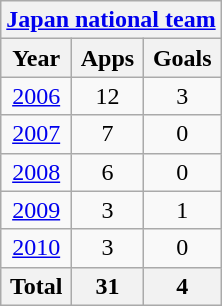<table class="wikitable" style="text-align:center">
<tr>
<th colspan=3><a href='#'>Japan national team</a></th>
</tr>
<tr>
<th>Year</th>
<th>Apps</th>
<th>Goals</th>
</tr>
<tr>
<td><a href='#'>2006</a></td>
<td>12</td>
<td>3</td>
</tr>
<tr>
<td><a href='#'>2007</a></td>
<td>7</td>
<td>0</td>
</tr>
<tr>
<td><a href='#'>2008</a></td>
<td>6</td>
<td>0</td>
</tr>
<tr>
<td><a href='#'>2009</a></td>
<td>3</td>
<td>1</td>
</tr>
<tr>
<td><a href='#'>2010</a></td>
<td>3</td>
<td>0</td>
</tr>
<tr>
<th>Total</th>
<th>31</th>
<th>4</th>
</tr>
</table>
